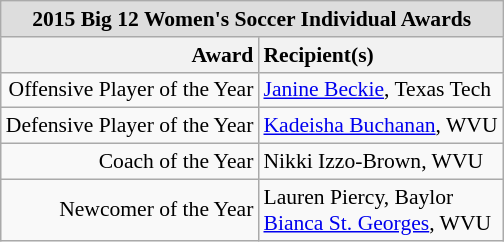<table class="wikitable" style="white-space:nowrap; font-size:90%;">
<tr>
<td colspan="7" style="text-align:center; background:#ddd;"><strong>2015 Big 12 Women's Soccer Individual Awards</strong></td>
</tr>
<tr>
<th style="text-align:right;">Award</th>
<th style="text-align:left;">Recipient(s)</th>
</tr>
<tr>
<td style="text-align:right;">Offensive Player of the Year</td>
<td style="text-align:left;"><a href='#'>Janine Beckie</a>, Texas Tech</td>
</tr>
<tr>
<td style="text-align:right;">Defensive Player of the Year</td>
<td style="text-align:left;"><a href='#'>Kadeisha Buchanan</a>, WVU</td>
</tr>
<tr>
<td style="text-align:right;">Coach of the Year</td>
<td style="text-align:left;">Nikki Izzo-Brown, WVU</td>
</tr>
<tr>
<td style="text-align:right;">Newcomer of the Year</td>
<td style="text-align:left;">Lauren Piercy, Baylor<br><a href='#'>Bianca St. Georges</a>, WVU</td>
</tr>
</table>
